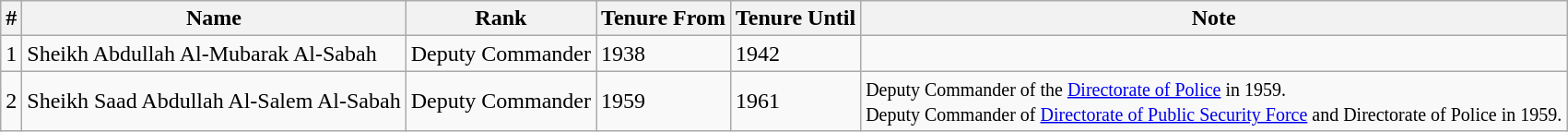<table class="wikitable">
<tr>
<th>#</th>
<th>Name</th>
<th>Rank</th>
<th>Tenure From</th>
<th>Tenure Until</th>
<th>Note</th>
</tr>
<tr>
<td>1</td>
<td>Sheikh  Abdullah Al-Mubarak Al-Sabah</td>
<td>Deputy Commander</td>
<td>1938</td>
<td>1942</td>
<td></td>
</tr>
<tr>
<td>2</td>
<td>Sheikh Saad Abdullah Al-Salem Al-Sabah</td>
<td>Deputy Commander</td>
<td>1959</td>
<td>1961</td>
<td><small>Deputy Commander of the <a href='#'>Directorate of Police</a> in 1959.</small><br><small> Deputy Commander of <a href='#'>Directorate of Public Security Force</a> and Directorate of Police in 1959.</small></td>
</tr>
</table>
